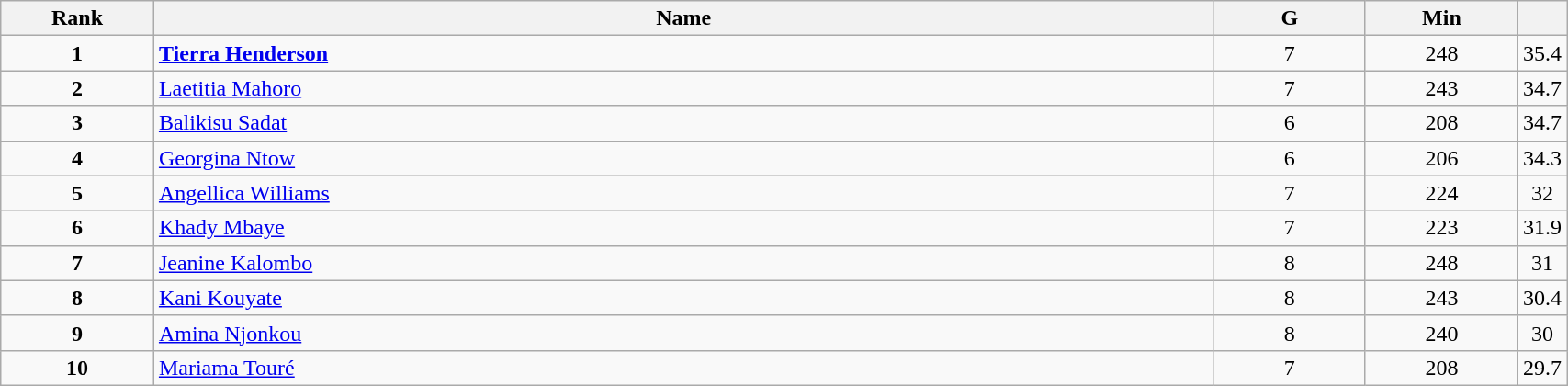<table class="wikitable" style="width:90%;">
<tr>
<th style="width:10%;">Rank</th>
<th style="width:70%;">Name</th>
<th style="width:10%;">G</th>
<th style="width:10%;">Min</th>
<th style="width:10%;"></th>
</tr>
<tr align=center>
<td><strong>1</strong></td>
<td align=left> <strong><a href='#'>Tierra Henderson</a></strong></td>
<td>7</td>
<td>248</td>
<td>35.4</td>
</tr>
<tr align=center>
<td><strong>2</strong></td>
<td align=left> <a href='#'>Laetitia Mahoro</a></td>
<td>7</td>
<td>243</td>
<td>34.7</td>
</tr>
<tr align=center>
<td><strong>3</strong></td>
<td align=left> <a href='#'>Balikisu Sadat</a></td>
<td>6</td>
<td>208</td>
<td>34.7</td>
</tr>
<tr align=center>
<td><strong>4</strong></td>
<td align=left> <a href='#'>Georgina Ntow</a></td>
<td>6</td>
<td>206</td>
<td>34.3</td>
</tr>
<tr align=center>
<td><strong>5</strong></td>
<td align=left> <a href='#'>Angellica Williams</a></td>
<td>7</td>
<td>224</td>
<td>32</td>
</tr>
<tr align=center>
<td><strong>6</strong></td>
<td align=left> <a href='#'>Khady Mbaye</a></td>
<td>7</td>
<td>223</td>
<td>31.9</td>
</tr>
<tr align=center>
<td><strong>7</strong></td>
<td align=left> <a href='#'>Jeanine Kalombo</a></td>
<td>8</td>
<td>248</td>
<td>31</td>
</tr>
<tr align=center>
<td><strong>8</strong></td>
<td align=left> <a href='#'>Kani Kouyate</a></td>
<td>8</td>
<td>243</td>
<td>30.4</td>
</tr>
<tr align=center>
<td><strong>9</strong></td>
<td align=left> <a href='#'>Amina Njonkou</a></td>
<td>8</td>
<td>240</td>
<td>30</td>
</tr>
<tr align=center>
<td><strong>10</strong></td>
<td align=left> <a href='#'>Mariama Touré</a></td>
<td>7</td>
<td>208</td>
<td>29.7</td>
</tr>
</table>
